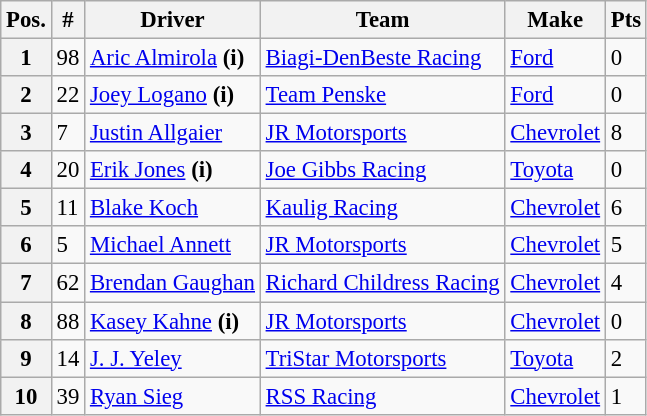<table class="wikitable" style="font-size:95%">
<tr>
<th>Pos.</th>
<th>#</th>
<th>Driver</th>
<th>Team</th>
<th>Make</th>
<th>Pts</th>
</tr>
<tr>
<th>1</th>
<td>98</td>
<td><a href='#'>Aric Almirola</a> <strong>(i)</strong></td>
<td><a href='#'>Biagi-DenBeste Racing</a></td>
<td><a href='#'>Ford</a></td>
<td>0</td>
</tr>
<tr>
<th>2</th>
<td>22</td>
<td><a href='#'>Joey Logano</a> <strong>(i)</strong></td>
<td><a href='#'>Team Penske</a></td>
<td><a href='#'>Ford</a></td>
<td>0</td>
</tr>
<tr>
<th>3</th>
<td>7</td>
<td><a href='#'>Justin Allgaier</a></td>
<td><a href='#'>JR Motorsports</a></td>
<td><a href='#'>Chevrolet</a></td>
<td>8</td>
</tr>
<tr>
<th>4</th>
<td>20</td>
<td><a href='#'>Erik Jones</a> <strong>(i)</strong></td>
<td><a href='#'>Joe Gibbs Racing</a></td>
<td><a href='#'>Toyota</a></td>
<td>0</td>
</tr>
<tr>
<th>5</th>
<td>11</td>
<td><a href='#'>Blake Koch</a></td>
<td><a href='#'>Kaulig Racing</a></td>
<td><a href='#'>Chevrolet</a></td>
<td>6</td>
</tr>
<tr>
<th>6</th>
<td>5</td>
<td><a href='#'>Michael Annett</a></td>
<td><a href='#'>JR Motorsports</a></td>
<td><a href='#'>Chevrolet</a></td>
<td>5</td>
</tr>
<tr>
<th>7</th>
<td>62</td>
<td><a href='#'>Brendan Gaughan</a></td>
<td><a href='#'>Richard Childress Racing</a></td>
<td><a href='#'>Chevrolet</a></td>
<td>4</td>
</tr>
<tr>
<th>8</th>
<td>88</td>
<td><a href='#'>Kasey Kahne</a> <strong>(i)</strong></td>
<td><a href='#'>JR Motorsports</a></td>
<td><a href='#'>Chevrolet</a></td>
<td>0</td>
</tr>
<tr>
<th>9</th>
<td>14</td>
<td><a href='#'>J. J. Yeley</a></td>
<td><a href='#'>TriStar Motorsports</a></td>
<td><a href='#'>Toyota</a></td>
<td>2</td>
</tr>
<tr>
<th>10</th>
<td>39</td>
<td><a href='#'>Ryan Sieg</a></td>
<td><a href='#'>RSS Racing</a></td>
<td><a href='#'>Chevrolet</a></td>
<td>1</td>
</tr>
</table>
